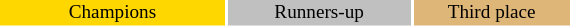<table class="toccolours" style="width:30em; text-align:center; font-size:80%;">
<tr>
<td style="background:gold;color:black; width: 30px">Champions</td>
<td style="background:silver;color:black; width: 40px">Runners-up</td>
<td style="background:#deb678;color:black; width: 40px">Third place</td>
</tr>
<tr>
</tr>
</table>
